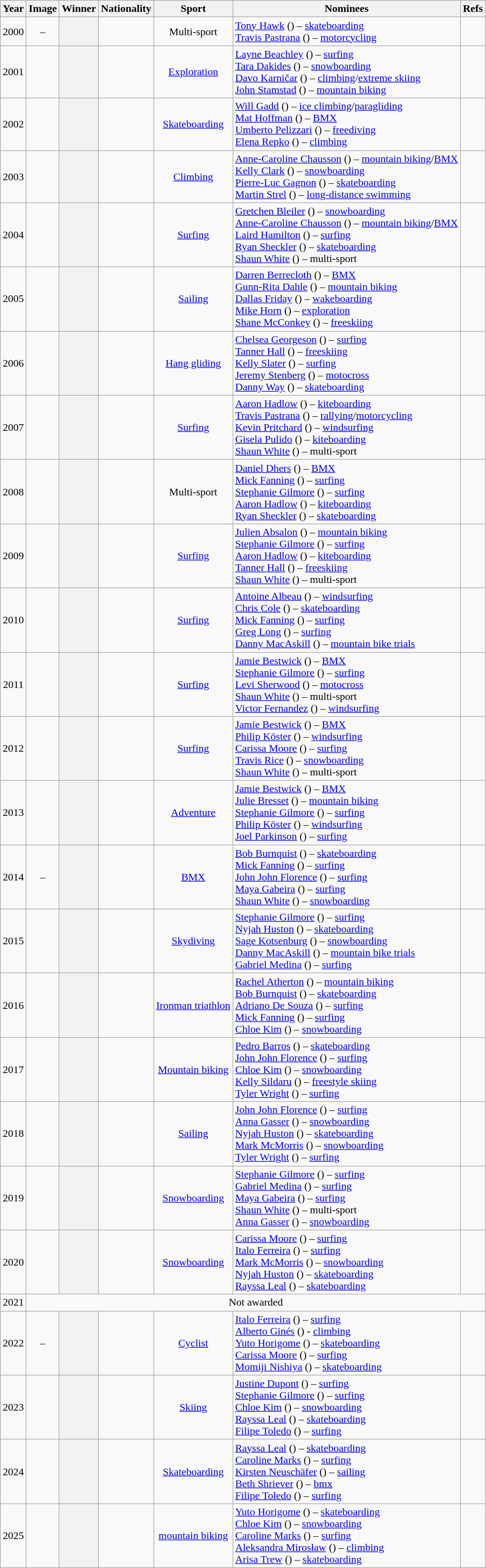<table class="sortable wikitable plainrowheaders" style="text-align:center">
<tr>
<th scope=col>Year</th>
<th scope=col class=unsortable>Image</th>
<th scope=col>Winner</th>
<th scope=col>Nationality</th>
<th scope=col>Sport</th>
<th scope=col class=unsortable>Nominees</th>
<th scope=col class=unsortable>Refs</th>
</tr>
<tr>
<td>2000</td>
<td>–</td>
<th scope=row></th>
<td></td>
<td>Multi-sport</td>
<td align=left><a href='#'>Tony Hawk</a> () – <a href='#'>skateboarding</a><br> <a href='#'>Travis Pastrana</a> () – <a href='#'>motorcycling</a></td>
<td></td>
</tr>
<tr>
<td>2001</td>
<td></td>
<th scope=row></th>
<td></td>
<td><a href='#'>Exploration</a></td>
<td align=left><a href='#'>Layne Beachley</a> () – <a href='#'>surfing</a><br> <a href='#'>Tara Dakides</a> () – <a href='#'>snowboarding</a><br> <a href='#'>Davo Karničar</a> () – <a href='#'>climbing</a>/<a href='#'>extreme skiing</a><br> <a href='#'>John Stamstad</a> () – <a href='#'>mountain biking</a><br></td>
<td></td>
</tr>
<tr>
<td>2002</td>
<td></td>
<th scope=row></th>
<td></td>
<td><a href='#'>Skateboarding</a></td>
<td align=left><a href='#'>Will Gadd</a> () – <a href='#'>ice climbing</a>/<a href='#'>paragliding</a><br> <a href='#'>Mat Hoffman</a> () – <a href='#'>BMX</a><br> <a href='#'>Umberto Pelizzari</a> () – <a href='#'>freediving</a><br> <a href='#'>Elena Repko</a> () – <a href='#'>climbing</a><br></td>
<td></td>
</tr>
<tr>
<td>2003</td>
<td></td>
<th scope=row></th>
<td></td>
<td><a href='#'>Climbing</a></td>
<td align=left><a href='#'>Anne-Caroline Chausson</a> () – <a href='#'>mountain biking</a>/<a href='#'>BMX</a><br> <a href='#'>Kelly Clark</a> () – <a href='#'>snowboarding</a><br> <a href='#'>Pierre-Luc Gagnon</a> () – <a href='#'>skateboarding</a><br> <a href='#'>Martin Strel</a> () – <a href='#'>long-distance swimming</a><br></td>
<td></td>
</tr>
<tr>
<td>2004</td>
<td></td>
<th scope=row></th>
<td></td>
<td><a href='#'>Surfing</a></td>
<td align=left><a href='#'>Gretchen Bleiler</a> () – <a href='#'>snowboarding</a><br> <a href='#'>Anne-Caroline Chausson</a> () – <a href='#'>mountain biking</a>/<a href='#'>BMX</a><br> <a href='#'>Laird Hamilton</a> () – <a href='#'>surfing</a><br> <a href='#'>Ryan Sheckler</a> () – <a href='#'>skateboarding</a><br> <a href='#'>Shaun White</a> () – multi-sport<br></td>
<td></td>
</tr>
<tr>
<td>2005</td>
<td></td>
<th scope=row></th>
<td></td>
<td><a href='#'>Sailing</a></td>
<td align=left><a href='#'>Darren Berrecloth</a> () – <a href='#'>BMX</a><br> <a href='#'>Gunn-Rita Dahle</a> () – <a href='#'>mountain biking</a><br> <a href='#'>Dallas Friday</a> () – <a href='#'>wakeboarding</a><br> <a href='#'>Mike Horn</a> () – <a href='#'>exploration</a><br> <a href='#'>Shane McConkey</a> () – <a href='#'>freeskiing</a><br></td>
<td></td>
</tr>
<tr>
<td>2006</td>
<td></td>
<th scope=row></th>
<td></td>
<td><a href='#'>Hang gliding</a></td>
<td align=left><a href='#'>Chelsea Georgeson</a> () – <a href='#'>surfing</a><br> <a href='#'>Tanner Hall</a> () – <a href='#'>freeskiing</a><br> <a href='#'>Kelly Slater</a> () – <a href='#'>surfing</a><br> <a href='#'>Jeremy Stenberg</a> () – <a href='#'>motocross</a><br> <a href='#'>Danny Way</a> () – <a href='#'>skateboarding</a><br></td>
<td></td>
</tr>
<tr>
<td>2007</td>
<td></td>
<th scope=row></th>
<td></td>
<td><a href='#'>Surfing</a></td>
<td align=left><a href='#'>Aaron Hadlow</a> () – <a href='#'>kiteboarding</a><br> <a href='#'>Travis Pastrana</a> () – <a href='#'>rallying</a>/<a href='#'>motorcycling</a><br> <a href='#'>Kevin Pritchard</a> () – <a href='#'>windsurfing</a><br> <a href='#'>Gisela Pulido</a> () – <a href='#'>kiteboarding</a><br> <a href='#'>Shaun White</a> () – multi-sport<br></td>
<td></td>
</tr>
<tr>
<td>2008</td>
<td></td>
<th scope=row></th>
<td></td>
<td>Multi-sport</td>
<td align=left><a href='#'>Daniel Dhers</a> () – <a href='#'>BMX</a><br> <a href='#'>Mick Fanning</a> () – <a href='#'>surfing</a><br> <a href='#'>Stephanie Gilmore</a> () – <a href='#'>surfing</a><br> <a href='#'>Aaron Hadlow</a> () – <a href='#'>kiteboarding</a><br> <a href='#'>Ryan Sheckler</a> () – <a href='#'>skateboarding</a><br></td>
<td></td>
</tr>
<tr>
<td>2009</td>
<td></td>
<th scope=row></th>
<td></td>
<td><a href='#'>Surfing</a></td>
<td align=left><a href='#'>Julien Absalon</a> () – <a href='#'>mountain biking</a><br> <a href='#'>Stephanie Gilmore</a> () – <a href='#'>surfing</a><br> <a href='#'>Aaron Hadlow</a> () – <a href='#'>kiteboarding</a><br> <a href='#'>Tanner Hall</a> () – <a href='#'>freeskiing</a><br> <a href='#'>Shaun White</a> () – multi-sport<br></td>
<td></td>
</tr>
<tr>
<td>2010</td>
<td></td>
<th scope=row></th>
<td></td>
<td><a href='#'>Surfing</a></td>
<td align=left><a href='#'>Antoine Albeau</a> () – <a href='#'>windsurfing</a><br> <a href='#'>Chris Cole</a> () – <a href='#'>skateboarding</a><br> <a href='#'>Mick Fanning</a> () – <a href='#'>surfing</a><br> <a href='#'>Greg Long</a> () – <a href='#'>surfing</a><br> <a href='#'>Danny MacAskill</a> () – <a href='#'>mountain bike trials</a><br></td>
<td></td>
</tr>
<tr>
<td>2011</td>
<td></td>
<th scope=row></th>
<td></td>
<td><a href='#'>Surfing</a></td>
<td align=left><a href='#'>Jamie Bestwick</a> () – <a href='#'>BMX</a><br> <a href='#'>Stephanie Gilmore</a> () – <a href='#'>surfing</a><br> <a href='#'>Levi Sherwood</a> () – <a href='#'>motocross</a><br> <a href='#'>Shaun White</a> () – multi-sport<br> <a href='#'>Victor Fernandez</a> () – <a href='#'>windsurfing</a><br></td>
<td></td>
</tr>
<tr>
<td>2012</td>
<td></td>
<th scope=row></th>
<td></td>
<td><a href='#'>Surfing</a></td>
<td align=left><a href='#'>Jamie Bestwick</a> () – <a href='#'>BMX</a><br> <a href='#'>Philip Köster</a> () – <a href='#'>windsurfing</a><br> <a href='#'>Carissa Moore</a> () – <a href='#'>surfing</a><br> <a href='#'>Travis Rice</a> () – <a href='#'>snowboarding</a><br> <a href='#'>Shaun White</a> () – multi-sport<br></td>
<td></td>
</tr>
<tr>
<td>2013</td>
<td></td>
<th scope=row></th>
<td></td>
<td><a href='#'>Adventure</a></td>
<td align=left><a href='#'>Jamie Bestwick</a> () – <a href='#'>BMX</a><br> <a href='#'>Julie Bresset</a> () – <a href='#'>mountain biking</a><br> <a href='#'>Stephanie Gilmore</a> () – <a href='#'>surfing</a><br> <a href='#'>Philip Köster</a> () – <a href='#'>windsurfing</a><br> <a href='#'>Joel Parkinson</a> () – <a href='#'>surfing</a><br></td>
<td></td>
</tr>
<tr>
<td>2014</td>
<td>–</td>
<th scope=row></th>
<td></td>
<td><a href='#'>BMX</a></td>
<td align=left><a href='#'>Bob Burnquist</a> () – <a href='#'>skateboarding</a><br> <a href='#'>Mick Fanning</a> () – <a href='#'>surfing</a><br> <a href='#'>John John Florence</a> () – <a href='#'>surfing</a><br> <a href='#'>Maya Gabeira</a> () – <a href='#'>surfing</a><br> <a href='#'>Shaun White</a> () – <a href='#'>snowboarding</a><br></td>
<td></td>
</tr>
<tr>
<td>2015</td>
<td></td>
<th scope=row></th>
<td></td>
<td><a href='#'>Skydiving</a></td>
<td align=left><a href='#'>Stephanie Gilmore</a> () – <a href='#'>surfing</a><br> <a href='#'>Nyjah Huston</a> () – <a href='#'>skateboarding</a><br> <a href='#'>Sage Kotsenburg</a> () – <a href='#'>snowboarding</a><br> <a href='#'>Danny MacAskill</a> () – <a href='#'>mountain bike trials</a><br> <a href='#'>Gabriel Medina</a> () – <a href='#'>surfing</a><br></td>
<td></td>
</tr>
<tr>
<td>2016</td>
<td></td>
<th scope=row></th>
<td></td>
<td><a href='#'>Ironman triathlon</a></td>
<td align=left><a href='#'>Rachel Atherton</a> () – <a href='#'>mountain biking</a> <br><a href='#'>Bob Burnquist</a> () – <a href='#'>skateboarding</a><br> <a href='#'>Adriano De Souza</a> () – <a href='#'>surfing</a><br> <a href='#'>Mick Fanning</a> () – <a href='#'>surfing</a><br> <a href='#'>Chloe Kim</a> () – <a href='#'>snowboarding</a><br></td>
<td></td>
</tr>
<tr>
<td>2017</td>
<td></td>
<th scope=row></th>
<td></td>
<td><a href='#'>Mountain biking</a></td>
<td align=left><a href='#'>Pedro Barros</a> () – <a href='#'>skateboarding</a><br> <a href='#'>John John Florence</a> () – <a href='#'>surfing</a><br> <a href='#'>Chloe Kim</a> () – <a href='#'>snowboarding</a><br> <a href='#'>Kelly Sildaru</a> () – <a href='#'>freestyle skiing</a><br> <a href='#'>Tyler Wright</a> () – <a href='#'>surfing</a><br></td>
<td></td>
</tr>
<tr>
<td>2018</td>
<td></td>
<th scope=row></th>
<td></td>
<td><a href='#'>Sailing</a></td>
<td align=left><a href='#'>John John Florence</a> () – <a href='#'>surfing</a> <br> <a href='#'>Anna Gasser</a> () – <a href='#'>snowboarding</a> <br> <a href='#'>Nyjah Huston</a> () – <a href='#'>skateboarding</a> <br> <a href='#'>Mark McMorris</a> () – <a href='#'>snowboarding</a> <br> <a href='#'>Tyler Wright</a> () – <a href='#'>surfing</a></td>
<td></td>
</tr>
<tr>
<td>2019</td>
<td></td>
<th scope=row></th>
<td></td>
<td><a href='#'>Snowboarding</a></td>
<td align=left><a href='#'>Stephanie Gilmore</a> () – <a href='#'>surfing</a><br> <a href='#'>Gabriel Medina</a> () – <a href='#'>surfing</a><br> <a href='#'>Maya Gabeira</a> () – <a href='#'>surfing</a><br> <a href='#'>Shaun White</a> () – multi-sport<br> <a href='#'>Anna Gasser</a> () – <a href='#'>snowboarding</a></td>
<td></td>
</tr>
<tr>
<td>2020</td>
<td></td>
<th scope=row></th>
<td></td>
<td><a href='#'>Snowboarding</a></td>
<td align=left><a href='#'>Carissa Moore</a> () – <a href='#'>surfing</a> <br> <a href='#'>Italo Ferreira</a> () – <a href='#'>surfing</a> <br> <a href='#'>Mark McMorris</a> () – <a href='#'>snowboarding</a> <br> <a href='#'>Nyjah Huston</a> () – <a href='#'>skateboarding</a><br> <a href='#'>Rayssa Leal</a> () – <a href='#'>skateboarding</a></td>
<td></td>
</tr>
<tr>
<td>2021</td>
<td colspan=6>Not awarded</td>
</tr>
<tr>
<td>2022</td>
<td>–</td>
<th scope=row></th>
<td></td>
<td><a href='#'>Cyclist</a></td>
<td align=left><a href='#'>Italo Ferreira</a> () – <a href='#'>surfing</a> <br> <a href='#'>Alberto Ginés</a> () - <a href='#'>climbing</a> <br> <a href='#'>Yuto Horigome</a> () – <a href='#'>skateboarding</a> <br> <a href='#'>Carissa Moore</a> () – <a href='#'>surfing</a> <br> <a href='#'>Momiji Nishiya</a> () – <a href='#'>skateboarding</a> <br></td>
<td></td>
</tr>
<tr>
<td>2023</td>
<td></td>
<th scope=row></th>
<td></td>
<td><a href='#'>Skiing</a></td>
<td align=left><a href='#'>Justine Dupont</a> () – <a href='#'>surfing</a><br> <a href='#'>Stephanie Gilmore</a> () – <a href='#'>surfing</a><br> <a href='#'>Chloe Kim</a> () – <a href='#'>snowboarding</a><br> <a href='#'>Rayssa Leal</a> () – <a href='#'>skateboarding</a> <br> <a href='#'>Filipe Toledo</a> () – <a href='#'>surfing</a></td>
<td></td>
</tr>
<tr>
<td>2024</td>
<td></td>
<th scope=row></th>
<td></td>
<td><a href='#'>Skateboarding</a></td>
<td align=left><a href='#'>Rayssa Leal</a> () – <a href='#'>skateboarding</a><br> <a href='#'>Caroline Marks</a> () – <a href='#'>surfing</a><br> <a href='#'>Kirsten Neuschäfer</a> () – <a href='#'>sailing</a><br> <a href='#'>Beth Shriever</a> () – <a href='#'>bmx</a> <br> <a href='#'>Filipe Toledo</a> () – <a href='#'>surfing</a></td>
<td></td>
</tr>
<tr>
<td>2025</td>
<td></td>
<th scope=row></th>
<td></td>
<td><a href='#'>mountain biking</a></td>
<td align=left><a href='#'>Yuto Horigome</a> () – <a href='#'>skateboarding</a> <br> <a href='#'>Chloe Kim</a> () – <a href='#'>snowboarding</a> <br> <a href='#'>Caroline Marks</a> () – <a href='#'>surfing</a> <br> <a href='#'>Aleksandra Mirosław</a> () – <a href='#'>climbing</a> <br> <a href='#'>Arisa Trew</a> () – <a href='#'>skateboarding</a></td>
<td></td>
</tr>
</table>
